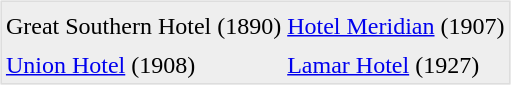<table style="float:right; background:#eee; border:1px solid #ddd; margin:5px">
<tr>
<td></td>
<td></td>
</tr>
<tr>
<td>Great Southern Hotel (1890)</td>
<td><a href='#'>Hotel Meridian</a> (1907)</td>
</tr>
<tr>
<td></td>
<td></td>
</tr>
<tr>
<td><a href='#'>Union Hotel</a> (1908)</td>
<td><a href='#'>Lamar Hotel</a> (1927)</td>
</tr>
</table>
